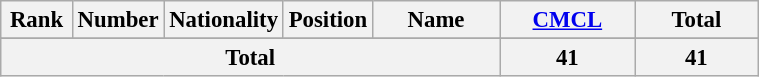<table class="wikitable" style="text-align:center; font-size:95%; width:40%;">
<tr>
<th width=50px>Rank</th>
<th width=50px>Number</th>
<th width=50px>Nationality</th>
<th width=50px>Position</th>
<th width=150px>Name</th>
<th width=150px><a href='#'>CMCL</a></th>
<th width=150px>Total</th>
</tr>
<tr>
</tr>
<tr>
</tr>
<tr>
</tr>
<tr>
</tr>
<tr>
</tr>
<tr>
</tr>
<tr>
</tr>
<tr>
</tr>
<tr>
</tr>
<tr>
</tr>
<tr>
</tr>
<tr>
</tr>
<tr>
</tr>
<tr>
</tr>
<tr>
</tr>
<tr>
</tr>
<tr>
</tr>
<tr>
</tr>
<tr>
<th colspan=5>Total</th>
<th>41</th>
<th>41</th>
</tr>
</table>
